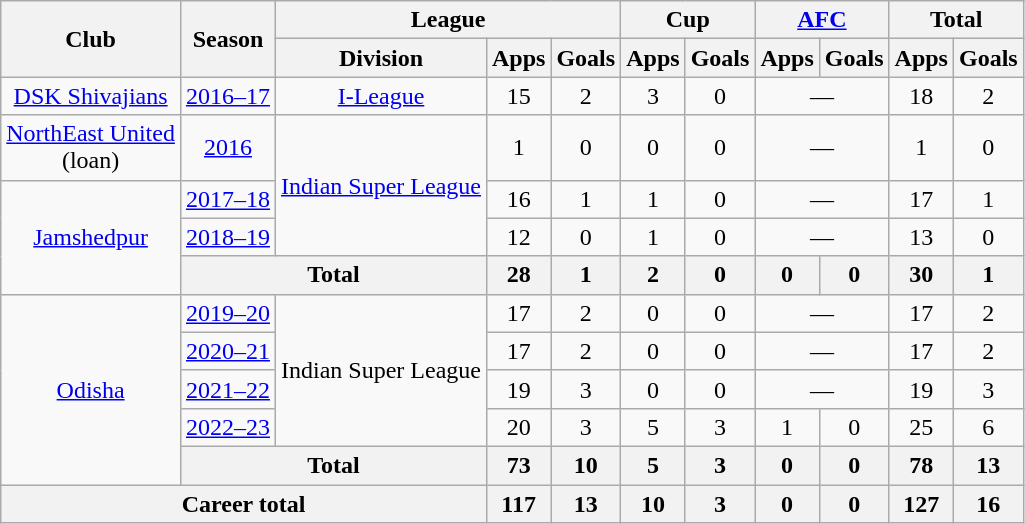<table class="wikitable" style="text-align: center;">
<tr>
<th rowspan="2">Club</th>
<th rowspan="2">Season</th>
<th colspan="3">League</th>
<th colspan="2">Cup</th>
<th colspan="2"><a href='#'>AFC</a></th>
<th colspan="2">Total</th>
</tr>
<tr>
<th>Division</th>
<th>Apps</th>
<th>Goals</th>
<th>Apps</th>
<th>Goals</th>
<th>Apps</th>
<th>Goals</th>
<th>Apps</th>
<th>Goals</th>
</tr>
<tr>
<td><a href='#'>DSK Shivajians</a></td>
<td><a href='#'>2016–17</a></td>
<td><a href='#'>I-League</a></td>
<td>15</td>
<td>2</td>
<td>3</td>
<td>0</td>
<td colspan="2">—</td>
<td>18</td>
<td>2</td>
</tr>
<tr>
<td><a href='#'>NorthEast United</a> <br>(loan)</td>
<td><a href='#'>2016</a></td>
<td rowspan="3"><a href='#'>Indian Super League</a></td>
<td>1</td>
<td>0</td>
<td>0</td>
<td>0</td>
<td colspan="2">—</td>
<td>1</td>
<td>0</td>
</tr>
<tr>
<td rowspan="3"><a href='#'>Jamshedpur</a></td>
<td><a href='#'>2017–18</a></td>
<td>16</td>
<td>1</td>
<td>1</td>
<td>0</td>
<td colspan="2">—</td>
<td>17</td>
<td>1</td>
</tr>
<tr>
<td><a href='#'>2018–19</a></td>
<td>12</td>
<td>0</td>
<td>1</td>
<td>0</td>
<td colspan="2">—</td>
<td>13</td>
<td>0</td>
</tr>
<tr>
<th colspan="2">Total</th>
<th>28</th>
<th>1</th>
<th>2</th>
<th>0</th>
<th>0</th>
<th>0</th>
<th>30</th>
<th>1</th>
</tr>
<tr>
<td rowspan="5"><a href='#'>Odisha</a></td>
<td><a href='#'>2019–20</a></td>
<td rowspan="4">Indian Super League</td>
<td>17</td>
<td>2</td>
<td>0</td>
<td>0</td>
<td colspan="2">—</td>
<td>17</td>
<td>2</td>
</tr>
<tr>
<td><a href='#'>2020–21</a></td>
<td>17</td>
<td>2</td>
<td>0</td>
<td>0</td>
<td colspan="2">—</td>
<td>17</td>
<td>2</td>
</tr>
<tr>
<td><a href='#'>2021–22</a></td>
<td>19</td>
<td>3</td>
<td>0</td>
<td>0</td>
<td colspan="2">—</td>
<td>19</td>
<td>3</td>
</tr>
<tr>
<td><a href='#'>2022–23</a></td>
<td>20</td>
<td>3</td>
<td>5</td>
<td>3</td>
<td>1</td>
<td>0</td>
<td>25</td>
<td>6</td>
</tr>
<tr>
<th colspan="2">Total</th>
<th>73</th>
<th>10</th>
<th>5</th>
<th>3</th>
<th>0</th>
<th>0</th>
<th>78</th>
<th>13</th>
</tr>
<tr>
<th colspan="3">Career total</th>
<th>117</th>
<th>13</th>
<th>10</th>
<th>3</th>
<th>0</th>
<th>0</th>
<th>127</th>
<th>16</th>
</tr>
</table>
